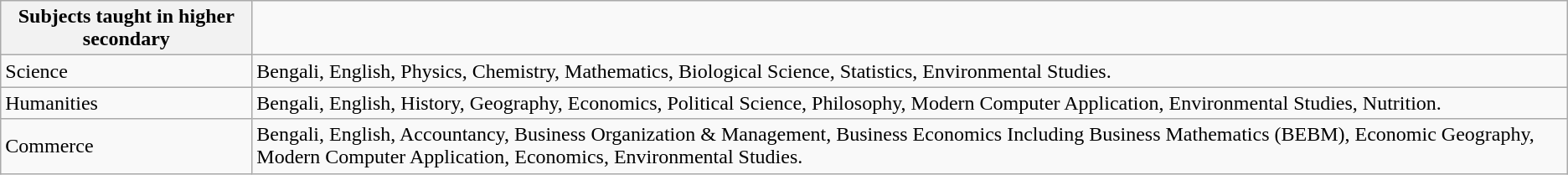<table class="wikitable sortable">
<tr>
<th>Subjects taught in higher secondary</th>
<td></td>
</tr>
<tr>
<td>Science</td>
<td>Bengali, English, Physics, Chemistry, Mathematics, Biological Science, Statistics, Environmental Studies.</td>
</tr>
<tr>
<td>Humanities</td>
<td>Bengali, English, History, Geography, Economics, Political Science, Philosophy, Modern Computer Application, Environmental Studies, Nutrition.</td>
</tr>
<tr>
<td>Commerce</td>
<td>Bengali, English, Accountancy, Business Organization & Management, Business Economics Including Business Mathematics (BEBM), Economic Geography, Modern Computer Application, Economics, Environmental Studies.</td>
</tr>
</table>
